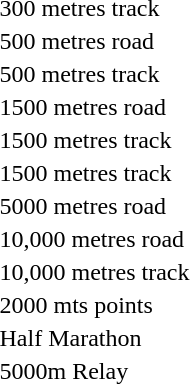<table>
<tr>
<td>300 metres track<br></td>
<td></td>
<td></td>
<td></td>
</tr>
<tr>
<td>500 metres road<br></td>
<td></td>
<td></td>
<td></td>
</tr>
<tr>
<td>500 metres track<br></td>
<td></td>
<td></td>
<td></td>
</tr>
<tr>
<td>1500 metres road<br></td>
<td></td>
<td></td>
<td></td>
</tr>
<tr>
<td>1500 metres track<br></td>
<td></td>
<td></td>
<td></td>
</tr>
<tr>
<td>1500 metres track<br></td>
<td></td>
<td></td>
<td></td>
</tr>
<tr>
<td>5000 metres road<br></td>
<td></td>
<td></td>
<td></td>
</tr>
<tr>
<td>10,000 metres road<br></td>
<td></td>
<td></td>
<td></td>
</tr>
<tr>
<td>10,000 metres track<br></td>
<td></td>
<td></td>
<td></td>
</tr>
<tr>
<td>2000 mts points<br></td>
<td></td>
<td></td>
<td></td>
</tr>
<tr>
<td>Half Marathon<br></td>
<td></td>
<td></td>
<td></td>
</tr>
<tr>
<td>5000m Relay<br></td>
<td></td>
<td></td>
<td></td>
</tr>
</table>
